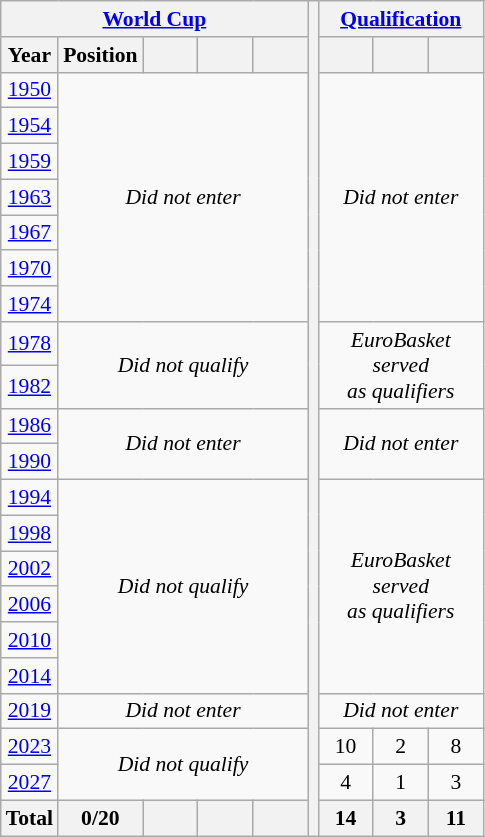<table class="wikitable" style="text-align: center;font-size:90%;">
<tr>
<th colspan=5><a href='#'>World Cup</a></th>
<th rowspan=23></th>
<th colspan=3><a href='#'>Qualification</a></th>
</tr>
<tr>
<th>Year</th>
<th>Position</th>
<th width=30></th>
<th width=30></th>
<th width=30></th>
<th width=30></th>
<th width=30></th>
<th width=30></th>
</tr>
<tr>
<td> <a href='#'>1950</a></td>
<td colspan=4 rowspan=7><em>Did not enter</em></td>
<td colspan=3 rowspan=7><em>Did not enter</em></td>
</tr>
<tr>
<td> <a href='#'>1954</a></td>
</tr>
<tr>
<td> <a href='#'>1959</a></td>
</tr>
<tr>
<td> <a href='#'>1963</a></td>
</tr>
<tr>
<td> <a href='#'>1967</a></td>
</tr>
<tr>
<td> <a href='#'>1970</a></td>
</tr>
<tr>
<td> <a href='#'>1974</a></td>
</tr>
<tr>
<td> <a href='#'>1978</a></td>
<td colspan=4 rowspan=2><em>Did not qualify</em></td>
<td colspan=3 rowspan=2><em>EuroBasket served<br>as qualifiers</em></td>
</tr>
<tr>
<td> <a href='#'>1982</a></td>
</tr>
<tr>
<td> <a href='#'>1986</a></td>
<td colspan=4 rowspan=2><em>Did not enter</em></td>
<td colspan=3 rowspan=2><em>Did not enter</em></td>
</tr>
<tr>
<td> <a href='#'>1990</a></td>
</tr>
<tr>
<td> <a href='#'>1994</a></td>
<td colspan=4 rowspan=6><em>Did not qualify</em></td>
<td colspan=3 rowspan=6><em>EuroBasket served<br>as qualifiers</em></td>
</tr>
<tr>
<td> <a href='#'>1998</a></td>
</tr>
<tr>
<td> <a href='#'>2002</a></td>
</tr>
<tr>
<td> <a href='#'>2006</a></td>
</tr>
<tr>
<td> <a href='#'>2010</a></td>
</tr>
<tr>
<td> <a href='#'>2014</a></td>
</tr>
<tr>
<td> <a href='#'>2019</a></td>
<td colspan=4><em>Did not enter</em></td>
<td colspan=3><em>Did not enter</em></td>
</tr>
<tr>
<td> <a href='#'>2023</a></td>
<td colspan=4 rowspan=2><em>Did not qualify</em></td>
<td>10</td>
<td>2</td>
<td>8</td>
</tr>
<tr>
<td> <a href='#'>2027</a></td>
<td>4</td>
<td>1</td>
<td>3</td>
</tr>
<tr>
<th>Total</th>
<th>0/20</th>
<th></th>
<th></th>
<th></th>
<th>14</th>
<th>3</th>
<th>11</th>
</tr>
</table>
